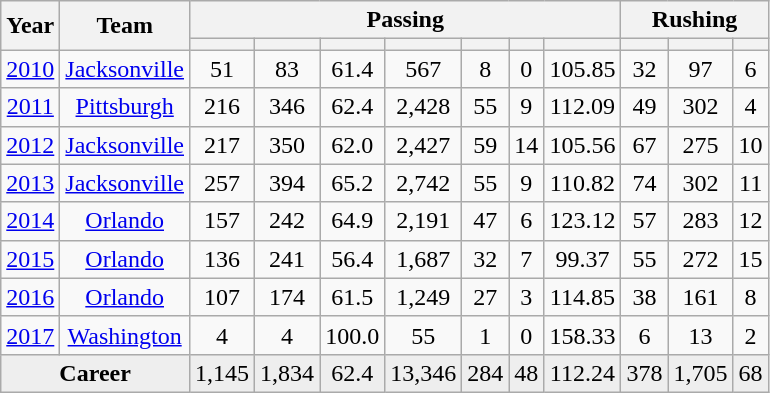<table class="wikitable sortable" style="text-align:center">
<tr>
<th rowspan=2>Year</th>
<th rowspan=2>Team</th>
<th colspan=7>Passing</th>
<th colspan=3>Rushing</th>
</tr>
<tr>
<th></th>
<th></th>
<th></th>
<th></th>
<th></th>
<th></th>
<th></th>
<th></th>
<th></th>
<th></th>
</tr>
<tr>
<td><a href='#'>2010</a></td>
<td><a href='#'>Jacksonville</a></td>
<td>51</td>
<td>83</td>
<td>61.4</td>
<td>567</td>
<td>8</td>
<td>0</td>
<td>105.85</td>
<td>32</td>
<td>97</td>
<td>6</td>
</tr>
<tr>
<td><a href='#'>2011</a></td>
<td><a href='#'>Pittsburgh</a></td>
<td>216</td>
<td>346</td>
<td>62.4</td>
<td>2,428</td>
<td>55</td>
<td>9</td>
<td>112.09</td>
<td>49</td>
<td>302</td>
<td>4</td>
</tr>
<tr>
<td><a href='#'>2012</a></td>
<td><a href='#'>Jacksonville</a></td>
<td>217</td>
<td>350</td>
<td>62.0</td>
<td>2,427</td>
<td>59</td>
<td>14</td>
<td>105.56</td>
<td>67</td>
<td>275</td>
<td>10</td>
</tr>
<tr>
<td><a href='#'>2013</a></td>
<td><a href='#'>Jacksonville</a></td>
<td>257</td>
<td>394</td>
<td>65.2</td>
<td>2,742</td>
<td>55</td>
<td>9</td>
<td>110.82</td>
<td>74</td>
<td>302</td>
<td>11</td>
</tr>
<tr>
<td><a href='#'>2014</a></td>
<td><a href='#'>Orlando</a></td>
<td>157</td>
<td>242</td>
<td>64.9</td>
<td>2,191</td>
<td>47</td>
<td>6</td>
<td>123.12</td>
<td>57</td>
<td>283</td>
<td>12</td>
</tr>
<tr>
<td><a href='#'>2015</a></td>
<td><a href='#'>Orlando</a></td>
<td>136</td>
<td>241</td>
<td>56.4</td>
<td>1,687</td>
<td>32</td>
<td>7</td>
<td>99.37</td>
<td>55</td>
<td>272</td>
<td>15</td>
</tr>
<tr>
<td><a href='#'>2016</a></td>
<td><a href='#'>Orlando</a></td>
<td>107</td>
<td>174</td>
<td>61.5</td>
<td>1,249</td>
<td>27</td>
<td>3</td>
<td>114.85</td>
<td>38</td>
<td>161</td>
<td>8</td>
</tr>
<tr>
<td><a href='#'>2017</a></td>
<td><a href='#'>Washington</a></td>
<td>4</td>
<td>4</td>
<td>100.0</td>
<td>55</td>
<td>1</td>
<td>0</td>
<td>158.33</td>
<td>6</td>
<td>13</td>
<td>2</td>
</tr>
<tr class="sortbottom" style="background:#eee;">
<td colspan=2><strong>Career</strong></td>
<td>1,145</td>
<td>1,834</td>
<td>62.4</td>
<td>13,346</td>
<td>284</td>
<td>48</td>
<td>112.24</td>
<td>378</td>
<td>1,705</td>
<td>68</td>
</tr>
</table>
